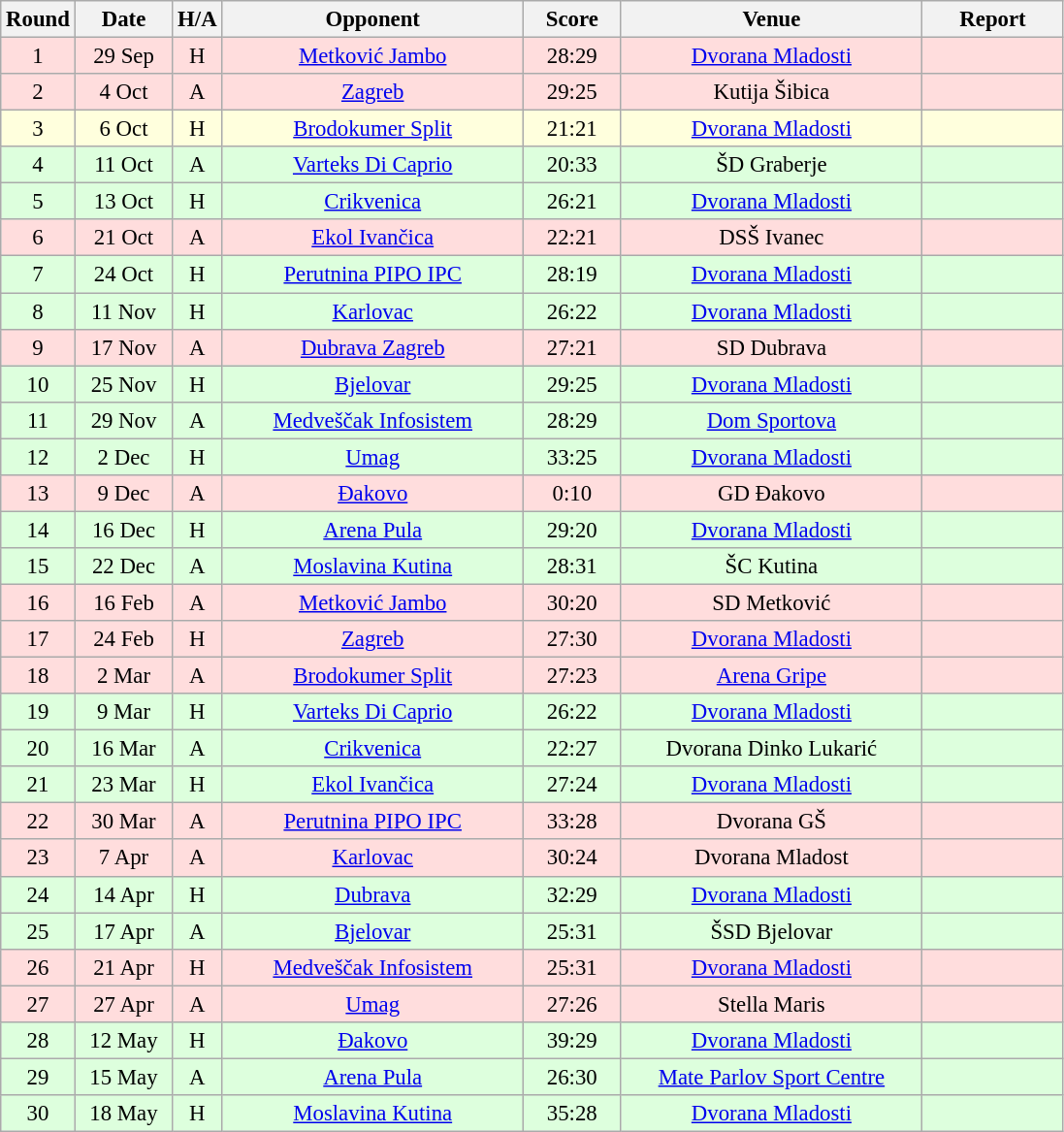<table class="wikitable sortable" style="text-align: center; font-size:95%;">
<tr>
<th width="30">Round</th>
<th width="60">Date</th>
<th width="20">H/A</th>
<th width="200">Opponent</th>
<th width="60">Score</th>
<th width="200">Venue</th>
<th width="90" class="unsortable">Report</th>
</tr>
<tr bgcolor="#ffdddd">
<td>1</td>
<td>29 Sep</td>
<td>H</td>
<td><a href='#'>Metković Jambo</a></td>
<td>28:29</td>
<td><a href='#'>Dvorana Mladosti</a></td>
<td></td>
</tr>
<tr bgcolor="#ffdddd">
<td>2</td>
<td>4 Oct</td>
<td>A</td>
<td><a href='#'>Zagreb</a></td>
<td>29:25</td>
<td>Kutija Šibica</td>
<td></td>
</tr>
<tr bgcolor="#ffffdd">
<td>3</td>
<td>6 Oct</td>
<td>H</td>
<td><a href='#'>Brodokumer Split</a></td>
<td>21:21</td>
<td><a href='#'>Dvorana Mladosti</a></td>
<td></td>
</tr>
<tr bgcolor="#ddffdd">
<td>4</td>
<td>11 Oct</td>
<td>A</td>
<td><a href='#'>Varteks Di Caprio</a></td>
<td>20:33</td>
<td>ŠD Graberje</td>
<td></td>
</tr>
<tr bgcolor="#ddffdd">
<td>5</td>
<td>13 Oct</td>
<td>H</td>
<td><a href='#'>Crikvenica</a></td>
<td>26:21</td>
<td><a href='#'>Dvorana Mladosti</a></td>
<td></td>
</tr>
<tr bgcolor="#ffdddd">
<td>6</td>
<td>21 Oct</td>
<td>A</td>
<td><a href='#'>Ekol Ivančica</a></td>
<td>22:21</td>
<td>DSŠ Ivanec</td>
<td></td>
</tr>
<tr bgcolor="#ddffdd">
<td>7</td>
<td>24 Oct</td>
<td>H</td>
<td><a href='#'>Perutnina PIPO IPC</a></td>
<td>28:19</td>
<td><a href='#'>Dvorana Mladosti</a></td>
<td></td>
</tr>
<tr bgcolor="#ddffdd">
<td>8</td>
<td>11 Nov</td>
<td>H</td>
<td><a href='#'>Karlovac</a></td>
<td>26:22</td>
<td><a href='#'>Dvorana Mladosti</a></td>
<td></td>
</tr>
<tr bgcolor="#ffdddd">
<td>9</td>
<td>17 Nov</td>
<td>A</td>
<td><a href='#'>Dubrava Zagreb</a></td>
<td>27:21</td>
<td>SD Dubrava</td>
<td></td>
</tr>
<tr bgcolor="#ddffdd">
<td>10</td>
<td>25 Nov</td>
<td>H</td>
<td><a href='#'>Bjelovar</a></td>
<td>29:25</td>
<td><a href='#'>Dvorana Mladosti</a></td>
<td></td>
</tr>
<tr bgcolor="#ddffdd">
<td>11</td>
<td>29 Nov</td>
<td>A</td>
<td><a href='#'>Medveščak Infosistem</a></td>
<td>28:29</td>
<td><a href='#'>Dom Sportova</a></td>
<td></td>
</tr>
<tr bgcolor="#ddffdd">
<td>12</td>
<td>2 Dec</td>
<td>H</td>
<td><a href='#'>Umag</a></td>
<td>33:25</td>
<td><a href='#'>Dvorana Mladosti</a></td>
<td></td>
</tr>
<tr bgcolor="#ffdddd">
<td>13</td>
<td>9 Dec</td>
<td>A</td>
<td><a href='#'>Đakovo</a></td>
<td>0:10</td>
<td>GD Đakovo</td>
<td></td>
</tr>
<tr bgcolor="#ddffdd">
<td>14</td>
<td>16 Dec</td>
<td>H</td>
<td><a href='#'>Arena Pula</a></td>
<td>29:20</td>
<td><a href='#'>Dvorana Mladosti</a></td>
<td></td>
</tr>
<tr bgcolor="#ddffdd">
<td>15</td>
<td>22 Dec</td>
<td>A</td>
<td><a href='#'>Moslavina Kutina</a></td>
<td>28:31</td>
<td>ŠC Kutina</td>
<td></td>
</tr>
<tr bgcolor="#ffdddd">
<td>16</td>
<td>16 Feb</td>
<td>A</td>
<td><a href='#'>Metković Jambo</a></td>
<td>30:20</td>
<td>SD Metković</td>
<td></td>
</tr>
<tr bgcolor="#ffdddd">
<td>17</td>
<td>24 Feb</td>
<td>H</td>
<td><a href='#'>Zagreb</a></td>
<td>27:30</td>
<td><a href='#'>Dvorana Mladosti</a></td>
<td></td>
</tr>
<tr bgcolor="#ffdddd">
<td>18</td>
<td>2 Mar</td>
<td>A</td>
<td><a href='#'>Brodokumer Split</a></td>
<td>27:23</td>
<td><a href='#'>Arena Gripe</a></td>
<td></td>
</tr>
<tr bgcolor="#ddffdd">
<td>19</td>
<td>9 Mar</td>
<td>H</td>
<td><a href='#'>Varteks Di Caprio</a></td>
<td>26:22</td>
<td><a href='#'>Dvorana Mladosti</a></td>
<td></td>
</tr>
<tr bgcolor="#ddffdd">
<td>20</td>
<td>16 Mar</td>
<td>A</td>
<td><a href='#'>Crikvenica</a></td>
<td>22:27</td>
<td>Dvorana Dinko Lukarić</td>
<td></td>
</tr>
<tr bgcolor="#ddffdd">
<td>21</td>
<td>23 Mar</td>
<td>H</td>
<td><a href='#'>Ekol Ivančica</a></td>
<td>27:24</td>
<td><a href='#'>Dvorana Mladosti</a></td>
<td></td>
</tr>
<tr bgcolor="#ffdddd">
<td>22</td>
<td>30 Mar</td>
<td>A</td>
<td><a href='#'>Perutnina PIPO IPC</a></td>
<td>33:28</td>
<td>Dvorana GŠ</td>
<td></td>
</tr>
<tr bgcolor="#ffdddd">
<td>23</td>
<td>7 Apr</td>
<td>A</td>
<td><a href='#'>Karlovac</a></td>
<td>30:24</td>
<td>Dvorana Mladost</td>
<td></td>
</tr>
<tr bgcolor="#ddffdd">
<td>24</td>
<td>14 Apr</td>
<td>H</td>
<td><a href='#'>Dubrava</a></td>
<td>32:29</td>
<td><a href='#'>Dvorana Mladosti</a></td>
<td></td>
</tr>
<tr bgcolor="#ddffdd">
<td>25</td>
<td>17 Apr</td>
<td>A</td>
<td><a href='#'>Bjelovar</a></td>
<td>25:31</td>
<td>ŠSD Bjelovar</td>
<td></td>
</tr>
<tr bgcolor="#ffdddd">
<td>26</td>
<td>21 Apr</td>
<td>H</td>
<td><a href='#'>Medveščak Infosistem</a></td>
<td>25:31</td>
<td><a href='#'>Dvorana Mladosti</a></td>
<td></td>
</tr>
<tr bgcolor="#ffdddd">
<td>27</td>
<td>27 Apr</td>
<td>A</td>
<td><a href='#'>Umag</a></td>
<td>27:26</td>
<td>Stella Maris</td>
<td></td>
</tr>
<tr bgcolor="#ddffdd">
<td>28</td>
<td>12 May</td>
<td>H</td>
<td><a href='#'>Đakovo</a></td>
<td>39:29</td>
<td><a href='#'>Dvorana Mladosti</a></td>
<td></td>
</tr>
<tr bgcolor="#ddffdd">
<td>29</td>
<td>15 May</td>
<td>A</td>
<td><a href='#'>Arena Pula</a></td>
<td>26:30</td>
<td><a href='#'>Mate Parlov Sport Centre</a></td>
<td></td>
</tr>
<tr bgcolor="#ddffdd">
<td>30</td>
<td>18 May</td>
<td>H</td>
<td><a href='#'>Moslavina Kutina</a></td>
<td>35:28</td>
<td><a href='#'>Dvorana Mladosti</a></td>
<td></td>
</tr>
</table>
